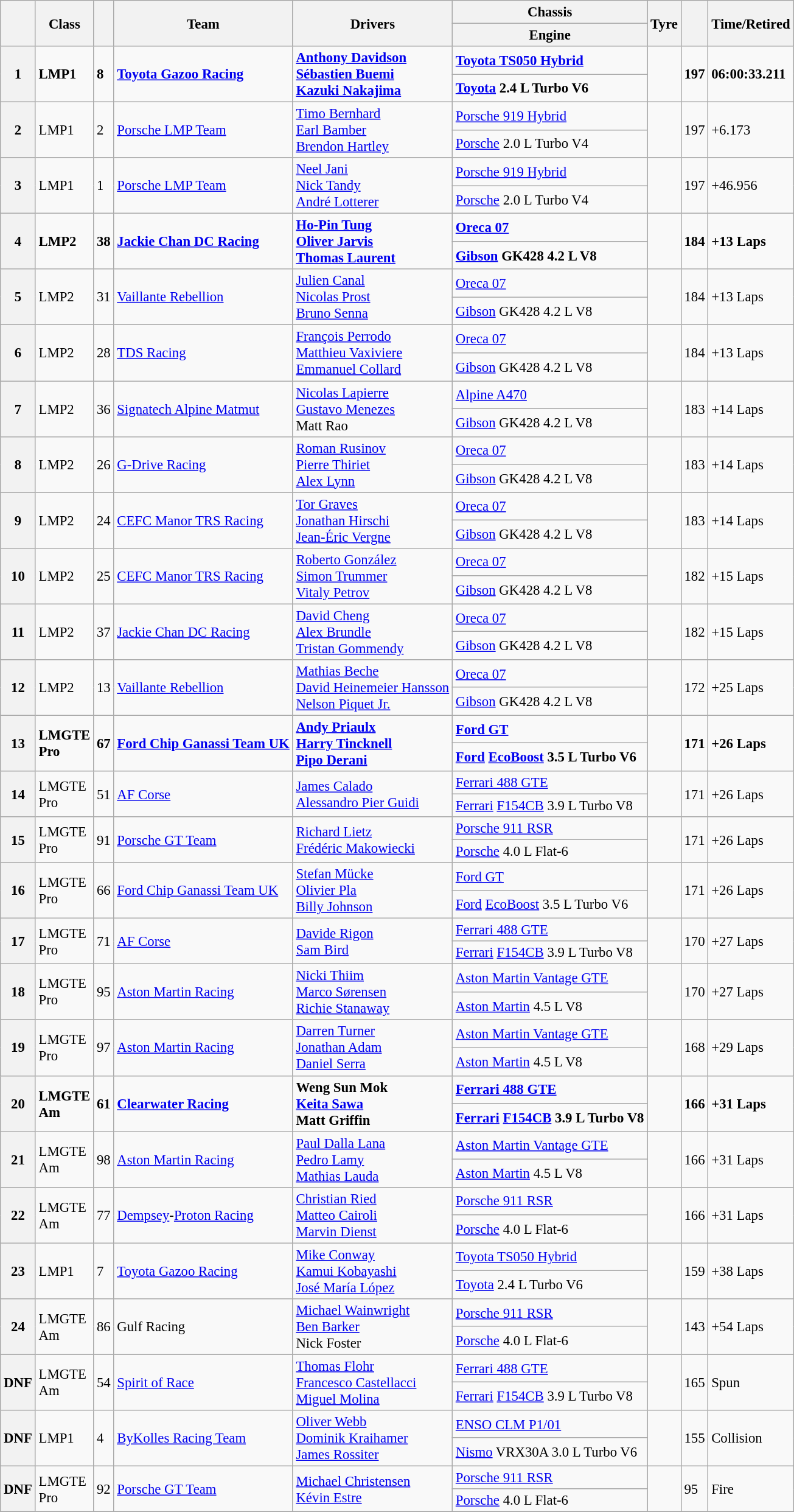<table class="wikitable" style="font-size: 95%;">
<tr>
<th rowspan=2></th>
<th rowspan=2>Class</th>
<th rowspan=2></th>
<th rowspan=2>Team</th>
<th rowspan=2>Drivers</th>
<th scope="col">Chassis</th>
<th rowspan=2>Tyre</th>
<th rowspan=2></th>
<th rowspan=2>Time/Retired</th>
</tr>
<tr>
<th>Engine</th>
</tr>
<tr style="font-weight:bold">
<th rowspan=2>1</th>
<td rowspan=2>LMP1</td>
<td rowspan=2>8</td>
<td rowspan=2> <a href='#'>Toyota Gazoo Racing</a></td>
<td rowspan=2> <a href='#'>Anthony Davidson</a><br> <a href='#'>Sébastien Buemi</a><br> <a href='#'>Kazuki Nakajima</a></td>
<td><a href='#'>Toyota TS050 Hybrid</a></td>
<td rowspan=2></td>
<td rowspan=2>197</td>
<td rowspan=2>06:00:33.211</td>
</tr>
<tr style="font-weight:bold">
<td><a href='#'>Toyota</a> 2.4 L Turbo V6</td>
</tr>
<tr>
<th rowspan=2>2</th>
<td rowspan=2>LMP1</td>
<td rowspan=2>2</td>
<td rowspan=2> <a href='#'>Porsche LMP Team</a></td>
<td rowspan=2> <a href='#'>Timo Bernhard</a><br> <a href='#'>Earl Bamber</a><br> <a href='#'>Brendon Hartley</a></td>
<td><a href='#'>Porsche 919 Hybrid</a></td>
<td rowspan=2></td>
<td rowspan=2>197</td>
<td rowspan=2>+6.173</td>
</tr>
<tr>
<td><a href='#'>Porsche</a> 2.0 L Turbo V4</td>
</tr>
<tr>
<th rowspan=2>3</th>
<td rowspan=2>LMP1</td>
<td rowspan=2>1</td>
<td rowspan=2> <a href='#'>Porsche LMP Team</a></td>
<td rowspan=2> <a href='#'>Neel Jani</a><br> <a href='#'>Nick Tandy</a><br> <a href='#'>André Lotterer</a></td>
<td><a href='#'>Porsche 919 Hybrid</a></td>
<td rowspan=2></td>
<td rowspan=2>197</td>
<td rowspan=2>+46.956</td>
</tr>
<tr>
<td><a href='#'>Porsche</a> 2.0 L Turbo V4</td>
</tr>
<tr style="font-weight:bold">
<th rowspan=2>4</th>
<td rowspan=2>LMP2</td>
<td rowspan=2>38</td>
<td rowspan=2> <a href='#'>Jackie Chan DC Racing</a></td>
<td rowspan=2> <a href='#'>Ho-Pin Tung</a><br> <a href='#'>Oliver Jarvis</a><br> <a href='#'>Thomas Laurent</a></td>
<td><a href='#'>Oreca 07</a></td>
<td rowspan=2></td>
<td rowspan=2>184</td>
<td rowspan=2>+13 Laps</td>
</tr>
<tr style="font-weight:bold">
<td><a href='#'>Gibson</a> GK428 4.2 L V8</td>
</tr>
<tr>
<th rowspan=2>5</th>
<td rowspan=2>LMP2</td>
<td rowspan=2>31</td>
<td rowspan=2> <a href='#'>Vaillante Rebellion</a></td>
<td rowspan=2> <a href='#'>Julien Canal</a><br> <a href='#'>Nicolas Prost</a><br> <a href='#'>Bruno Senna</a></td>
<td><a href='#'>Oreca 07</a></td>
<td rowspan=2></td>
<td rowspan=2>184</td>
<td rowspan=2>+13 Laps</td>
</tr>
<tr>
<td><a href='#'>Gibson</a> GK428 4.2 L V8</td>
</tr>
<tr>
<th rowspan=2>6</th>
<td rowspan=2>LMP2</td>
<td rowspan=2>28</td>
<td rowspan=2> <a href='#'>TDS Racing</a></td>
<td rowspan=2> <a href='#'>François Perrodo</a><br> <a href='#'>Matthieu Vaxiviere</a><br> <a href='#'>Emmanuel Collard</a></td>
<td><a href='#'>Oreca 07</a></td>
<td rowspan=2></td>
<td rowspan=2>184</td>
<td rowspan=2>+13 Laps</td>
</tr>
<tr>
<td><a href='#'>Gibson</a> GK428 4.2 L V8</td>
</tr>
<tr>
<th rowspan=2>7</th>
<td rowspan=2>LMP2</td>
<td rowspan=2>36</td>
<td rowspan=2> <a href='#'>Signatech Alpine Matmut</a></td>
<td rowspan=2> <a href='#'>Nicolas Lapierre</a><br> <a href='#'>Gustavo Menezes</a><br> Matt Rao</td>
<td><a href='#'>Alpine A470</a></td>
<td rowspan=2></td>
<td rowspan=2>183</td>
<td rowspan=2>+14 Laps</td>
</tr>
<tr>
<td><a href='#'>Gibson</a> GK428 4.2 L V8</td>
</tr>
<tr>
<th rowspan=2>8</th>
<td rowspan=2>LMP2</td>
<td rowspan=2>26</td>
<td rowspan=2> <a href='#'>G-Drive Racing</a></td>
<td rowspan=2> <a href='#'>Roman Rusinov</a><br> <a href='#'>Pierre Thiriet</a><br> <a href='#'>Alex Lynn</a></td>
<td><a href='#'>Oreca 07</a></td>
<td rowspan=2></td>
<td rowspan=2>183</td>
<td rowspan=2>+14 Laps</td>
</tr>
<tr>
<td><a href='#'>Gibson</a> GK428 4.2 L V8</td>
</tr>
<tr>
<th rowspan=2>9</th>
<td rowspan=2>LMP2</td>
<td rowspan=2>24</td>
<td rowspan=2> <a href='#'>CEFC Manor TRS Racing</a></td>
<td rowspan=2> <a href='#'>Tor Graves</a><br> <a href='#'>Jonathan Hirschi</a><br> <a href='#'>Jean-Éric Vergne</a></td>
<td><a href='#'>Oreca 07</a></td>
<td rowspan=2></td>
<td rowspan=2>183</td>
<td rowspan=2>+14 Laps</td>
</tr>
<tr>
<td><a href='#'>Gibson</a> GK428 4.2 L V8</td>
</tr>
<tr>
<th rowspan=2>10</th>
<td rowspan=2>LMP2</td>
<td rowspan=2>25</td>
<td rowspan=2> <a href='#'>CEFC Manor TRS Racing</a></td>
<td rowspan=2> <a href='#'>Roberto González</a><br> <a href='#'>Simon Trummer</a><br> <a href='#'>Vitaly Petrov</a></td>
<td><a href='#'>Oreca 07</a></td>
<td rowspan=2></td>
<td rowspan=2>182</td>
<td rowspan=2>+15 Laps</td>
</tr>
<tr>
<td><a href='#'>Gibson</a> GK428 4.2 L V8</td>
</tr>
<tr>
<th rowspan=2>11</th>
<td rowspan=2>LMP2</td>
<td rowspan=2>37</td>
<td rowspan=2> <a href='#'>Jackie Chan DC Racing</a></td>
<td rowspan=2> <a href='#'>David Cheng</a><br> <a href='#'>Alex Brundle</a><br> <a href='#'>Tristan Gommendy</a></td>
<td><a href='#'>Oreca 07</a></td>
<td rowspan=2></td>
<td rowspan=2>182</td>
<td rowspan=2>+15 Laps</td>
</tr>
<tr>
<td><a href='#'>Gibson</a> GK428 4.2 L V8</td>
</tr>
<tr>
<th rowspan=2>12</th>
<td rowspan=2>LMP2</td>
<td rowspan=2>13</td>
<td rowspan=2> <a href='#'>Vaillante Rebellion</a></td>
<td rowspan=2> <a href='#'>Mathias Beche</a><br> <a href='#'>David Heinemeier Hansson</a><br> <a href='#'>Nelson Piquet Jr.</a></td>
<td><a href='#'>Oreca 07</a></td>
<td rowspan=2></td>
<td rowspan=2>172</td>
<td rowspan=2>+25 Laps</td>
</tr>
<tr>
<td><a href='#'>Gibson</a> GK428 4.2 L V8</td>
</tr>
<tr style="font-weight:bold">
<th rowspan=2>13</th>
<td rowspan=2>LMGTE<br>Pro</td>
<td rowspan=2>67</td>
<td rowspan=2> <a href='#'>Ford Chip Ganassi Team UK</a></td>
<td rowspan=2> <a href='#'>Andy Priaulx</a><br> <a href='#'>Harry Tincknell</a><br> <a href='#'>Pipo Derani</a></td>
<td><a href='#'>Ford GT</a></td>
<td rowspan=2></td>
<td rowspan=2>171</td>
<td rowspan=2>+26 Laps</td>
</tr>
<tr style="font-weight:bold">
<td><a href='#'>Ford</a> <a href='#'>EcoBoost</a> 3.5 L Turbo V6</td>
</tr>
<tr>
<th rowspan=2>14</th>
<td rowspan=2>LMGTE<br>Pro</td>
<td rowspan=2>51</td>
<td rowspan=2> <a href='#'>AF Corse</a></td>
<td rowspan=2> <a href='#'>James Calado</a><br> <a href='#'>Alessandro Pier Guidi</a></td>
<td><a href='#'>Ferrari 488 GTE</a></td>
<td rowspan=2></td>
<td rowspan=2>171</td>
<td rowspan=2>+26 Laps</td>
</tr>
<tr>
<td><a href='#'>Ferrari</a> <a href='#'>F154CB</a> 3.9 L Turbo V8</td>
</tr>
<tr>
<th rowspan=2>15</th>
<td rowspan=2>LMGTE<br>Pro</td>
<td rowspan=2>91</td>
<td rowspan=2> <a href='#'>Porsche GT Team</a></td>
<td rowspan=2> <a href='#'>Richard Lietz</a><br> <a href='#'>Frédéric Makowiecki</a></td>
<td><a href='#'>Porsche 911 RSR</a></td>
<td rowspan=2></td>
<td rowspan=2>171</td>
<td rowspan=2>+26 Laps</td>
</tr>
<tr>
<td><a href='#'>Porsche</a> 4.0 L Flat-6</td>
</tr>
<tr>
<th rowspan=2>16</th>
<td rowspan=2>LMGTE<br>Pro</td>
<td rowspan=2>66</td>
<td rowspan=2> <a href='#'>Ford Chip Ganassi Team UK</a></td>
<td rowspan=2> <a href='#'>Stefan Mücke</a><br> <a href='#'>Olivier Pla</a><br> <a href='#'>Billy Johnson</a></td>
<td><a href='#'>Ford GT</a></td>
<td rowspan=2></td>
<td rowspan=2>171</td>
<td rowspan=2>+26 Laps</td>
</tr>
<tr>
<td><a href='#'>Ford</a> <a href='#'>EcoBoost</a> 3.5 L Turbo V6</td>
</tr>
<tr>
<th rowspan=2>17</th>
<td rowspan=2>LMGTE<br>Pro</td>
<td rowspan=2>71</td>
<td rowspan=2> <a href='#'>AF Corse</a></td>
<td rowspan=2> <a href='#'>Davide Rigon</a><br> <a href='#'>Sam Bird</a></td>
<td><a href='#'>Ferrari 488 GTE</a></td>
<td rowspan=2></td>
<td rowspan=2>170</td>
<td rowspan=2>+27 Laps</td>
</tr>
<tr>
<td><a href='#'>Ferrari</a> <a href='#'>F154CB</a> 3.9 L Turbo V8</td>
</tr>
<tr>
<th rowspan=2>18</th>
<td rowspan=2>LMGTE<br>Pro</td>
<td rowspan=2>95</td>
<td rowspan=2> <a href='#'>Aston Martin Racing</a></td>
<td rowspan=2> <a href='#'>Nicki Thiim</a><br> <a href='#'>Marco Sørensen</a><br> <a href='#'>Richie Stanaway</a></td>
<td><a href='#'>Aston Martin Vantage GTE</a></td>
<td rowspan=2></td>
<td rowspan=2>170</td>
<td rowspan=2>+27 Laps</td>
</tr>
<tr>
<td><a href='#'>Aston Martin</a> 4.5 L V8</td>
</tr>
<tr>
<th rowspan=2>19</th>
<td rowspan=2>LMGTE<br>Pro</td>
<td rowspan=2>97</td>
<td rowspan=2> <a href='#'>Aston Martin Racing</a></td>
<td rowspan=2> <a href='#'>Darren Turner</a><br> <a href='#'>Jonathan Adam</a><br> <a href='#'>Daniel Serra</a></td>
<td><a href='#'>Aston Martin Vantage GTE</a></td>
<td rowspan=2></td>
<td rowspan=2>168</td>
<td rowspan=2>+29 Laps</td>
</tr>
<tr>
<td><a href='#'>Aston Martin</a> 4.5 L V8</td>
</tr>
<tr style="font-weight:bold">
<th rowspan=2>20</th>
<td rowspan=2>LMGTE<br>Am</td>
<td rowspan=2>61</td>
<td rowspan=2> <a href='#'>Clearwater Racing</a></td>
<td rowspan=2> Weng Sun Mok<br> <a href='#'>Keita Sawa</a><br> Matt Griffin</td>
<td><a href='#'>Ferrari 488 GTE</a></td>
<td rowspan=2></td>
<td rowspan=2>166</td>
<td rowspan=2>+31 Laps</td>
</tr>
<tr style="font-weight:bold">
<td><a href='#'>Ferrari</a> <a href='#'>F154CB</a> 3.9 L Turbo V8</td>
</tr>
<tr>
<th rowspan=2>21</th>
<td rowspan=2>LMGTE<br>Am</td>
<td rowspan=2>98</td>
<td rowspan=2> <a href='#'>Aston Martin Racing</a></td>
<td rowspan=2> <a href='#'>Paul Dalla Lana</a><br> <a href='#'>Pedro Lamy</a><br> <a href='#'>Mathias Lauda</a></td>
<td><a href='#'>Aston Martin Vantage GTE</a></td>
<td rowspan=2></td>
<td rowspan=2>166</td>
<td rowspan=2>+31 Laps</td>
</tr>
<tr>
<td><a href='#'>Aston Martin</a> 4.5 L V8</td>
</tr>
<tr>
<th rowspan=2>22</th>
<td rowspan=2>LMGTE<br>Am</td>
<td rowspan=2>77</td>
<td rowspan=2> <a href='#'>Dempsey</a>-<a href='#'>Proton Racing</a></td>
<td rowspan=2> <a href='#'>Christian Ried</a><br> <a href='#'>Matteo Cairoli</a><br> <a href='#'>Marvin Dienst</a></td>
<td><a href='#'>Porsche 911 RSR</a></td>
<td rowspan=2></td>
<td rowspan=2>166</td>
<td rowspan=2>+31 Laps</td>
</tr>
<tr>
<td><a href='#'>Porsche</a> 4.0 L Flat-6</td>
</tr>
<tr>
<th rowspan=2>23</th>
<td rowspan=2>LMP1</td>
<td rowspan=2>7</td>
<td rowspan=2> <a href='#'>Toyota Gazoo Racing</a></td>
<td rowspan=2> <a href='#'>Mike Conway</a><br> <a href='#'>Kamui Kobayashi</a><br> <a href='#'>José María López</a></td>
<td><a href='#'>Toyota TS050 Hybrid</a></td>
<td rowspan=2></td>
<td rowspan=2>159</td>
<td rowspan=2>+38 Laps</td>
</tr>
<tr>
<td><a href='#'>Toyota</a> 2.4 L Turbo V6</td>
</tr>
<tr>
<th rowspan=2>24</th>
<td rowspan=2>LMGTE<br>Am</td>
<td rowspan=2>86</td>
<td rowspan=2> Gulf Racing</td>
<td rowspan=2> <a href='#'>Michael Wainwright</a><br> <a href='#'>Ben Barker</a><br> Nick Foster</td>
<td><a href='#'>Porsche 911 RSR</a></td>
<td rowspan=2></td>
<td rowspan=2>143</td>
<td rowspan=2>+54 Laps</td>
</tr>
<tr>
<td><a href='#'>Porsche</a> 4.0 L Flat-6</td>
</tr>
<tr>
<th rowspan=2>DNF</th>
<td rowspan=2>LMGTE<br>Am</td>
<td rowspan=2>54</td>
<td rowspan=2> <a href='#'>Spirit of Race</a></td>
<td rowspan=2> <a href='#'>Thomas Flohr</a><br> <a href='#'>Francesco Castellacci</a><br> <a href='#'>Miguel Molina</a></td>
<td><a href='#'>Ferrari 488 GTE</a></td>
<td rowspan=2></td>
<td rowspan=2>165</td>
<td rowspan=2>Spun</td>
</tr>
<tr>
<td><a href='#'>Ferrari</a> <a href='#'>F154CB</a> 3.9 L Turbo V8</td>
</tr>
<tr>
<th rowspan=2>DNF</th>
<td rowspan=2>LMP1</td>
<td rowspan=2>4</td>
<td rowspan=2> <a href='#'>ByKolles Racing Team</a></td>
<td rowspan=2> <a href='#'>Oliver Webb</a><br> <a href='#'>Dominik Kraihamer</a><br> <a href='#'>James Rossiter</a></td>
<td><a href='#'>ENSO CLM P1/01</a></td>
<td rowspan=2></td>
<td rowspan=2>155</td>
<td rowspan=2>Collision</td>
</tr>
<tr>
<td><a href='#'>Nismo</a> VRX30A 3.0 L Turbo V6</td>
</tr>
<tr>
<th rowspan=2>DNF</th>
<td rowspan=2>LMGTE<br>Pro</td>
<td rowspan=2>92</td>
<td rowspan=2> <a href='#'>Porsche GT Team</a></td>
<td rowspan=2> <a href='#'>Michael Christensen</a><br> <a href='#'>Kévin Estre</a></td>
<td><a href='#'>Porsche 911 RSR</a></td>
<td rowspan=2></td>
<td rowspan=2>95</td>
<td rowspan=2>Fire</td>
</tr>
<tr>
<td><a href='#'>Porsche</a> 4.0 L Flat-6</td>
</tr>
<tr>
</tr>
</table>
